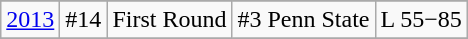<table class="wikitable" style="text-align:center">
<tr>
</tr>
<tr>
<td rowspan=1><a href='#'>2013</a></td>
<td>#14</td>
<td>First Round</td>
<td>#3 Penn State</td>
<td>L 55−85</td>
</tr>
<tr style="text-align:center;">
</tr>
</table>
